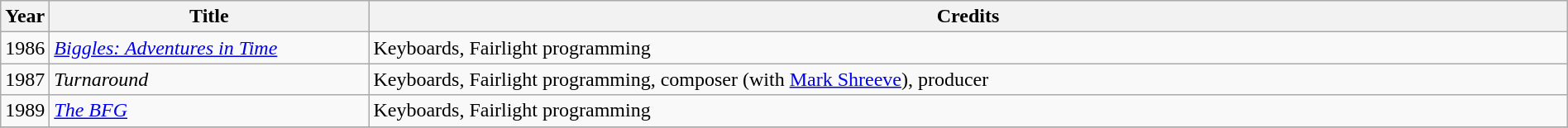<table class="wikitable sortable" width=100%>
<tr>
<th width=30px>Year</th>
<th width=250px>Title</th>
<th>Credits</th>
</tr>
<tr>
<td>1986</td>
<td><em><a href='#'>Biggles: Adventures in Time</a></em></td>
<td>Keyboards, Fairlight programming</td>
</tr>
<tr>
<td>1987</td>
<td><em>Turnaround</em></td>
<td>Keyboards, Fairlight programming, composer (with <a href='#'>Mark Shreeve</a>), producer</td>
</tr>
<tr>
<td>1989</td>
<td><em><a href='#'>The BFG</a></em></td>
<td>Keyboards, Fairlight programming</td>
</tr>
<tr>
</tr>
</table>
